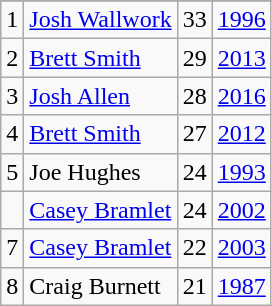<table class="wikitable">
<tr>
</tr>
<tr>
<td>1</td>
<td><a href='#'>Josh Wallwork</a></td>
<td>33</td>
<td><a href='#'>1996</a></td>
</tr>
<tr>
<td>2</td>
<td><a href='#'>Brett Smith</a></td>
<td>29</td>
<td><a href='#'>2013</a></td>
</tr>
<tr>
<td>3</td>
<td><a href='#'>Josh Allen</a></td>
<td>28</td>
<td><a href='#'>2016</a></td>
</tr>
<tr>
<td>4</td>
<td><a href='#'>Brett Smith</a></td>
<td>27</td>
<td><a href='#'>2012</a></td>
</tr>
<tr>
<td>5</td>
<td>Joe Hughes</td>
<td>24</td>
<td><a href='#'>1993</a></td>
</tr>
<tr>
<td></td>
<td><a href='#'>Casey Bramlet</a></td>
<td>24</td>
<td><a href='#'>2002</a></td>
</tr>
<tr>
<td>7</td>
<td><a href='#'>Casey Bramlet</a></td>
<td>22</td>
<td><a href='#'>2003</a></td>
</tr>
<tr>
<td>8</td>
<td>Craig Burnett</td>
<td>21</td>
<td><a href='#'>1987</a></td>
</tr>
</table>
